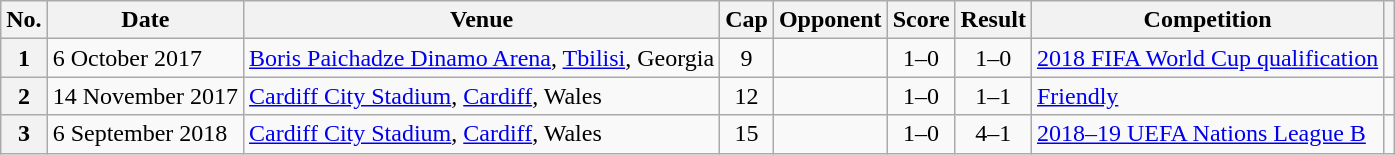<table class="wikitable plainrowheaders">
<tr>
<th scope=col>No.</th>
<th scope=col data-sort-type=date>Date</th>
<th scope=col>Venue</th>
<th scope=col>Cap</th>
<th scope=col>Opponent</th>
<th scope=col>Score</th>
<th scope=col>Result</th>
<th scope=col>Competition</th>
<th scope=col></th>
</tr>
<tr>
<th scope=row>1</th>
<td>6 October 2017</td>
<td><a href='#'>Boris Paichadze Dinamo Arena</a>, <a href='#'>Tbilisi</a>, Georgia</td>
<td align=center>9</td>
<td></td>
<td align=center>1–0</td>
<td align=center>1–0</td>
<td><a href='#'>2018 FIFA World Cup qualification</a></td>
<td></td>
</tr>
<tr>
<th scope=row>2</th>
<td>14 November 2017</td>
<td><a href='#'>Cardiff City Stadium</a>, <a href='#'>Cardiff</a>, Wales</td>
<td align=center>12</td>
<td></td>
<td align=center>1–0</td>
<td align=center>1–1</td>
<td><a href='#'>Friendly</a></td>
<td></td>
</tr>
<tr>
<th scope=row>3</th>
<td>6 September 2018</td>
<td><a href='#'>Cardiff City Stadium</a>, <a href='#'>Cardiff</a>, Wales</td>
<td align=center>15</td>
<td></td>
<td align=center>1–0</td>
<td align=center>4–1</td>
<td><a href='#'>2018–19 UEFA Nations League B</a></td>
<td></td>
</tr>
</table>
